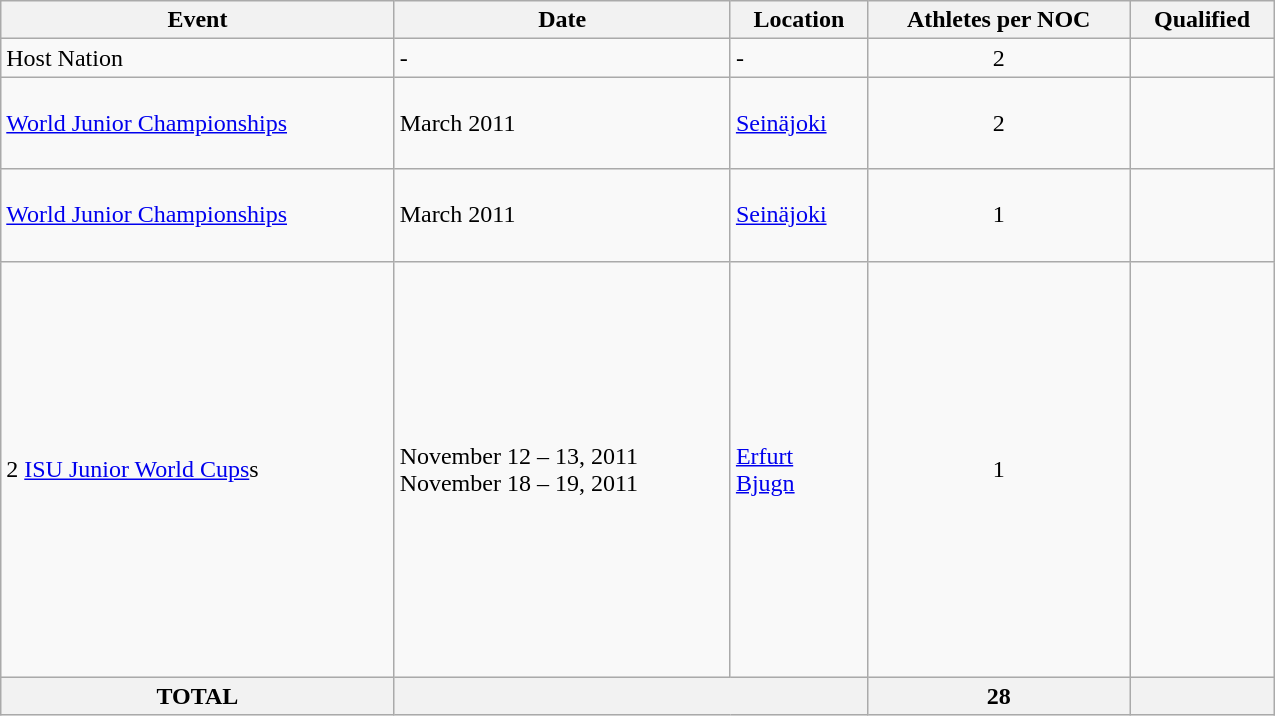<table class="wikitable" width=850>
<tr>
<th>Event</th>
<th>Date</th>
<th>Location</th>
<th>Athletes per NOC</th>
<th>Qualified</th>
</tr>
<tr>
<td>Host Nation</td>
<td>-</td>
<td>-</td>
<td align=center>2</td>
<td></td>
</tr>
<tr>
<td><a href='#'>World Junior Championships</a></td>
<td>March 2011</td>
<td> <a href='#'>Seinäjoki</a></td>
<td align=center>2</td>
<td><br><br><br></td>
</tr>
<tr>
<td><a href='#'>World Junior Championships</a></td>
<td>March 2011</td>
<td> <a href='#'>Seinäjoki</a></td>
<td align=center>1</td>
<td><br><s></s><br><br></td>
</tr>
<tr>
<td>2 <a href='#'>ISU Junior World Cups</a>s</td>
<td>November 12 – 13, 2011<br>November 18 – 19, 2011</td>
<td> <a href='#'>Erfurt</a><br> <a href='#'>Bjugn</a></td>
<td align=center>1</td>
<td><br><br><br><br><br><br><br><br><br><br><br><br><br><br><br><s></s></td>
</tr>
<tr>
<th>TOTAL</th>
<th colspan="2"></th>
<th>28</th>
<th></th>
</tr>
</table>
